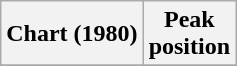<table class="wikitable sortable">
<tr>
<th align="center">Chart (1980)</th>
<th align="center">Peak<br>position</th>
</tr>
<tr>
</tr>
</table>
